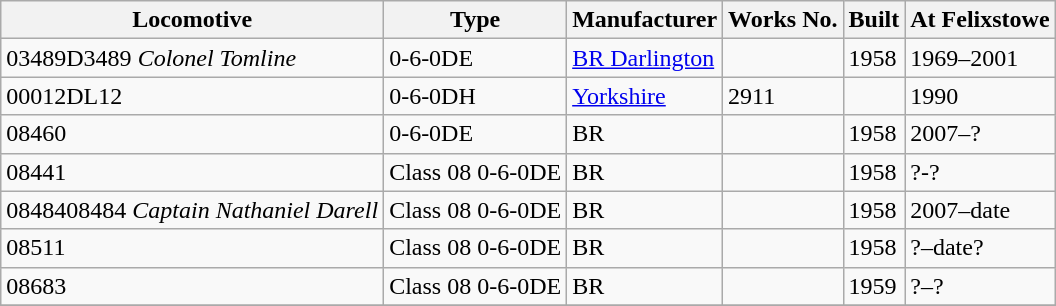<table class="wikitable sortable">
<tr>
<th>Locomotive</th>
<th>Type</th>
<th>Manufacturer</th>
<th>Works No.</th>
<th>Built</th>
<th>At Felixstowe</th>
</tr>
<tr>
<td><span>03489</span>D3489 <em>Colonel Tomline</em></td>
<td> 0-6-0DE</td>
<td><a href='#'>BR Darlington</a></td>
<td></td>
<td>1958</td>
<td>1969–2001</td>
</tr>
<tr>
<td><span>00012</span>DL12</td>
<td>0-6-0DH</td>
<td><a href='#'>Yorkshire</a></td>
<td>2911</td>
<td></td>
<td>1990</td>
</tr>
<tr>
<td>08460</td>
<td> 0-6-0DE</td>
<td>BR</td>
<td></td>
<td>1958</td>
<td>2007–?</td>
</tr>
<tr>
<td>08441</td>
<td>Class 08 0-6-0DE</td>
<td>BR</td>
<td></td>
<td>1958</td>
<td>?-?</td>
</tr>
<tr>
<td><span>08484</span>08484 <em>Captain Nathaniel Darell</em><br></td>
<td>Class 08 0-6-0DE</td>
<td>BR</td>
<td></td>
<td>1958</td>
<td>2007–date</td>
</tr>
<tr>
<td>08511</td>
<td>Class 08 0-6-0DE</td>
<td>BR</td>
<td></td>
<td>1958</td>
<td>?–date?</td>
</tr>
<tr>
<td>08683</td>
<td>Class 08 0-6-0DE</td>
<td>BR</td>
<td></td>
<td>1959</td>
<td>?–?</td>
</tr>
<tr>
</tr>
</table>
